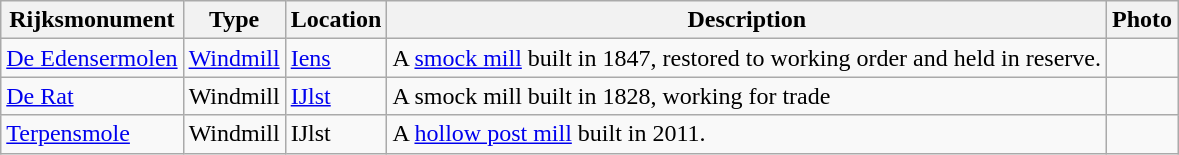<table class="wikitable">
<tr>
<th>Rijksmonument</th>
<th>Type</th>
<th>Location</th>
<th>Description</th>
<th>Photo</th>
</tr>
<tr>
<td><a href='#'>De Edensermolen</a><br></td>
<td><a href='#'>Windmill</a></td>
<td><a href='#'>Iens</a></td>
<td>A <a href='#'>smock mill</a> built in 1847, restored to working order and held in reserve.</td>
<td></td>
</tr>
<tr>
<td><a href='#'>De Rat</a><br></td>
<td>Windmill</td>
<td><a href='#'>IJlst</a></td>
<td>A smock mill built in 1828, working for trade</td>
<td></td>
</tr>
<tr>
<td><a href='#'>Terpensmole</a><br></td>
<td>Windmill</td>
<td>IJlst</td>
<td>A <a href='#'>hollow post mill</a> built in 2011.</td>
<td></td>
</tr>
</table>
